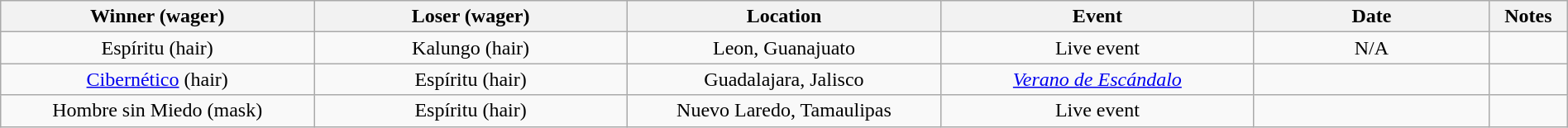<table class="wikitable sortable" width=100%  style="text-align: center">
<tr>
<th width=20% scope="col">Winner (wager)</th>
<th width=20% scope="col">Loser (wager)</th>
<th width=20% scope="col">Location</th>
<th width=20% scope="col">Event</th>
<th width=15% scope="col">Date</th>
<th class="unsortable" width=5% scope="col">Notes</th>
</tr>
<tr>
<td>Espíritu (hair)</td>
<td>Kalungo (hair)</td>
<td>Leon, Guanajuato</td>
<td>Live event</td>
<td>N/A</td>
<td> </td>
</tr>
<tr>
<td><a href='#'>Cibernético</a> (hair)</td>
<td>Espíritu (hair)</td>
<td>Guadalajara, Jalisco</td>
<td><em><a href='#'>Verano de Escándalo</a></em></td>
<td></td>
<td></td>
</tr>
<tr>
<td>Hombre sin Miedo (mask)</td>
<td>Espíritu (hair)</td>
<td>Nuevo Laredo, Tamaulipas</td>
<td>Live event</td>
<td></td>
<td></td>
</tr>
</table>
